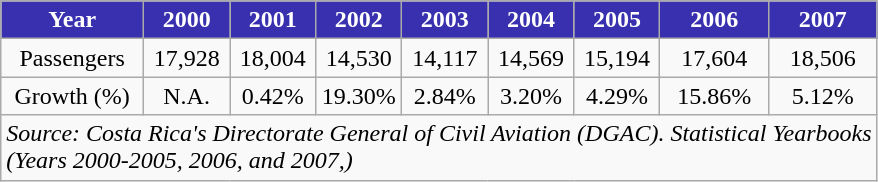<table class="sortable wikitable toccolours" style="text-align:center">
<tr>
<th style="background:#3830AE;color:white">Year</th>
<th style="background:#3830AE;color:white; width:50px">2000</th>
<th style="background:#3830AE;color:white; width:50px">2001</th>
<th style="background:#3830AE;color:white; width:50px">2002</th>
<th style="background:#3830AE;color:white; width:50px">2003</th>
<th style="background:#3830AE;color:white; width:50px">2004</th>
<th style="background:#3830AE;color:white; width:50px">2005</th>
<th style="background:#3830AE;color:white; width:65px">2006</th>
<th style="background:#3830AE;color:white; width:65px">2007</th>
</tr>
<tr>
<td>Passengers</td>
<td>17,928</td>
<td>18,004</td>
<td>14,530</td>
<td>14,117</td>
<td>14,569</td>
<td>15,194</td>
<td>17,604</td>
<td>18,506</td>
</tr>
<tr>
<td>Growth (%)</td>
<td>N.A.</td>
<td> 0.42%</td>
<td> 19.30%</td>
<td> 2.84%</td>
<td> 3.20%</td>
<td> 4.29%</td>
<td> 15.86%</td>
<td> 5.12%</td>
</tr>
<tr>
<td colspan="9" style="text-align:left;"><em>Source: Costa Rica's Directorate General of Civil Aviation (DGAC). Statistical Yearbooks<br>(Years 2000-2005, 2006, and 2007,)</em></td>
</tr>
</table>
